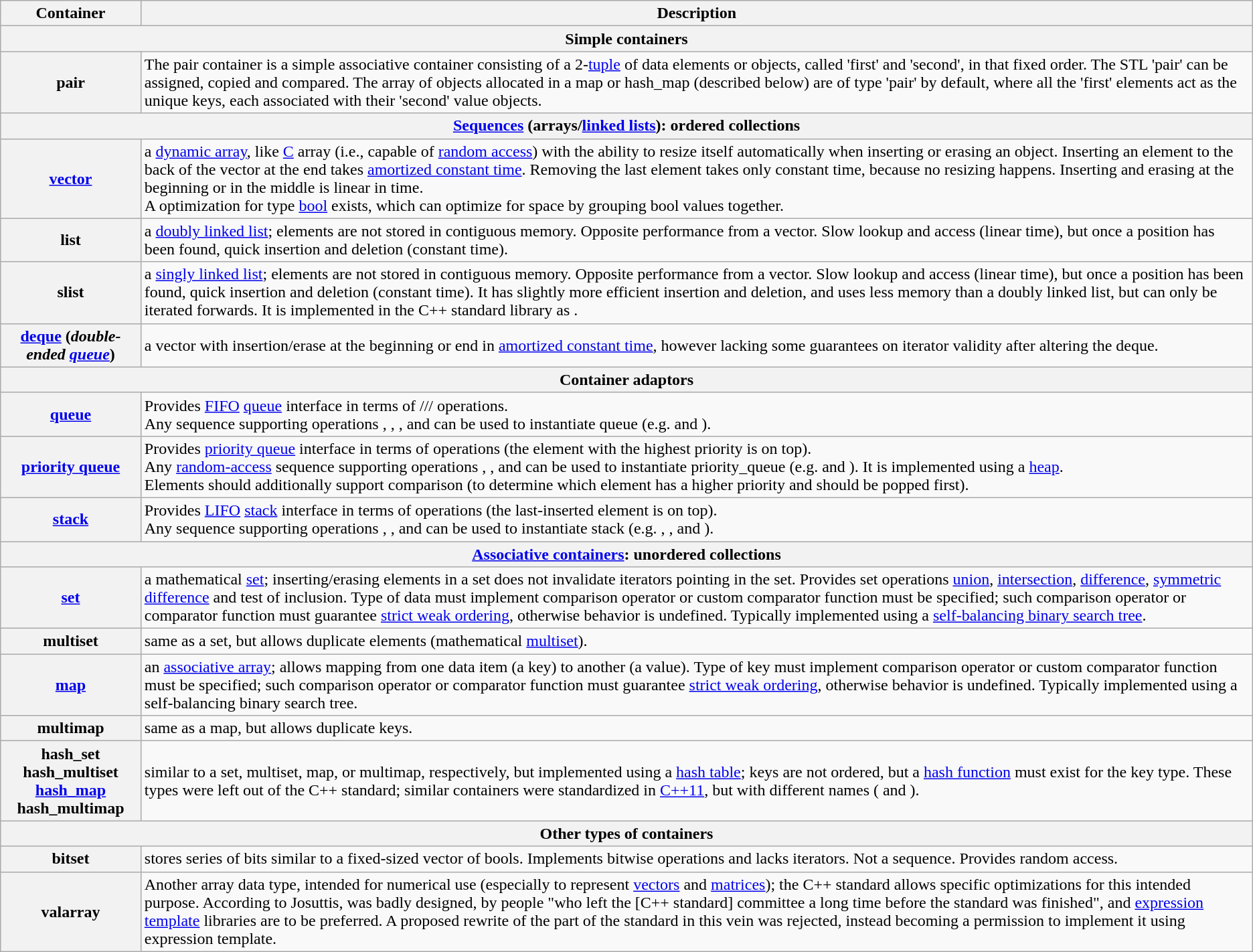<table class="wikitable">
<tr>
<th>Container</th>
<th>Description</th>
</tr>
<tr>
<th colspan="2">Simple containers</th>
</tr>
<tr>
<th>pair</th>
<td>The pair container is a simple associative container consisting of a 2-<a href='#'>tuple</a> of data elements or objects, called 'first' and 'second', in that fixed order. The STL 'pair' can be assigned, copied and compared. The array of objects allocated in a map or hash_map (described below) are of type 'pair' by default, where all the 'first' elements act as the unique keys, each associated with their 'second' value objects.</td>
</tr>
<tr>
<th colspan=2><a href='#'>Sequences</a> (arrays/<a href='#'>linked lists</a>): ordered collections</th>
</tr>
<tr>
<th><a href='#'>vector</a></th>
<td>a <a href='#'>dynamic array</a>, like <a href='#'>C</a> array (i.e., capable of <a href='#'>random access</a>) with the ability to resize itself automatically when inserting or erasing an object. Inserting an element to the back of the vector at the end takes <a href='#'>amortized constant time</a>. Removing the last element takes only constant time, because no resizing happens. Inserting and erasing at the beginning or in the middle is linear in time.<br>A optimization for type <a href='#'>bool</a> exists, which can optimize for space by grouping bool values together.</td>
</tr>
<tr>
<th>list</th>
<td>a <a href='#'>doubly linked list</a>; elements are not stored in contiguous memory. Opposite performance from a vector. Slow lookup and access (linear time), but once a position has been found, quick insertion and deletion (constant time).</td>
</tr>
<tr>
<th>slist<br></th>
<td>a <a href='#'>singly linked list</a>; elements are not stored in contiguous memory. Opposite performance from a vector. Slow lookup and access (linear time), but once a position has been found, quick insertion and deletion (constant time). It has slightly more efficient insertion and deletion, and uses less memory than a doubly linked list, but can only be iterated forwards. It is implemented in the C++ standard library as .</td>
</tr>
<tr>
<th><a href='#'>deque</a> (<em>double-ended <a href='#'>queue</a></em>)</th>
<td>a vector with insertion/erase at the beginning or end in <a href='#'>amortized constant time</a>, however lacking some guarantees on iterator validity after altering the deque.</td>
</tr>
<tr>
<th colspan=2>Container adaptors</th>
</tr>
<tr>
<th><a href='#'>queue</a></th>
<td>Provides <a href='#'>FIFO</a> <a href='#'>queue</a> interface in terms of /// operations.<br>Any sequence supporting operations , , , and  can be used to instantiate queue (e.g.  and ).</td>
</tr>
<tr>
<th><a href='#'>priority queue</a></th>
<td>Provides <a href='#'>priority queue</a> interface in terms of  operations (the element with the highest priority is on top).<br>Any <a href='#'>random-access</a> sequence supporting operations , , and  can be used to instantiate priority_queue (e.g.  and ). It is implemented using a <a href='#'>heap</a>.<br>Elements should additionally support comparison (to determine which element has a higher priority and should be popped first).</td>
</tr>
<tr>
<th><a href='#'>stack</a></th>
<td>Provides <a href='#'>LIFO</a> <a href='#'>stack</a> interface in terms of  operations (the last-inserted element is on top).<br>Any sequence supporting operations , , and  can be used to instantiate stack (e.g. , , and ).</td>
</tr>
<tr>
<th colspan=2><a href='#'>Associative containers</a>: unordered collections</th>
</tr>
<tr>
<th><a href='#'>set</a></th>
<td>a mathematical <a href='#'>set</a>; inserting/erasing elements in a set does not invalidate iterators pointing in the set. Provides set operations <a href='#'>union</a>, <a href='#'>intersection</a>, <a href='#'>difference</a>, <a href='#'>symmetric difference</a> and test of inclusion. Type of data must implement comparison operator  or custom comparator function must be specified; such comparison operator or comparator function must guarantee <a href='#'>strict weak ordering</a>, otherwise behavior is undefined. Typically implemented using a <a href='#'>self-balancing binary search tree</a>.</td>
</tr>
<tr>
<th>multiset</th>
<td>same as a set, but allows duplicate elements (mathematical <a href='#'>multiset</a>).</td>
</tr>
<tr>
<th><a href='#'>map</a></th>
<td>an <a href='#'>associative array</a>; allows mapping from one data item (a key) to another (a value). Type of key must implement comparison operator  or custom comparator function must be specified; such comparison operator or comparator function must guarantee <a href='#'>strict weak ordering</a>, otherwise behavior is undefined. Typically implemented using a self-balancing binary search tree.</td>
</tr>
<tr>
<th>multimap</th>
<td>same as a map, but allows duplicate keys.</td>
</tr>
<tr>
<th>hash_set<br>hash_multiset<br><a href='#'>hash_map</a><br>hash_multimap</th>
<td>similar to a set, multiset, map, or multimap, respectively, but implemented using a <a href='#'>hash table</a>; keys are not ordered, but a <a href='#'>hash function</a> must exist for the key type. These types were left out of the C++ standard; similar containers were standardized in <a href='#'>C++11</a>, but with different names ( and ).</td>
</tr>
<tr>
<th colspan=2>Other types of containers</th>
</tr>
<tr>
<th>bitset</th>
<td>stores series of bits similar to a fixed-sized vector of bools. Implements bitwise operations and lacks iterators. Not a sequence. Provides random access.</td>
</tr>
<tr>
<th>valarray</th>
<td>Another array data type, intended for numerical use (especially to represent <a href='#'>vectors</a> and <a href='#'>matrices</a>); the C++ standard allows specific optimizations for this intended purpose. According to Josuttis,  was badly designed, by people "who left the [C++ standard] committee a long time before the standard was finished", and <a href='#'>expression template</a> libraries are to be preferred. A proposed rewrite of the  part of the standard in this vein was rejected, instead becoming a permission to implement it using expression template.</td>
</tr>
</table>
